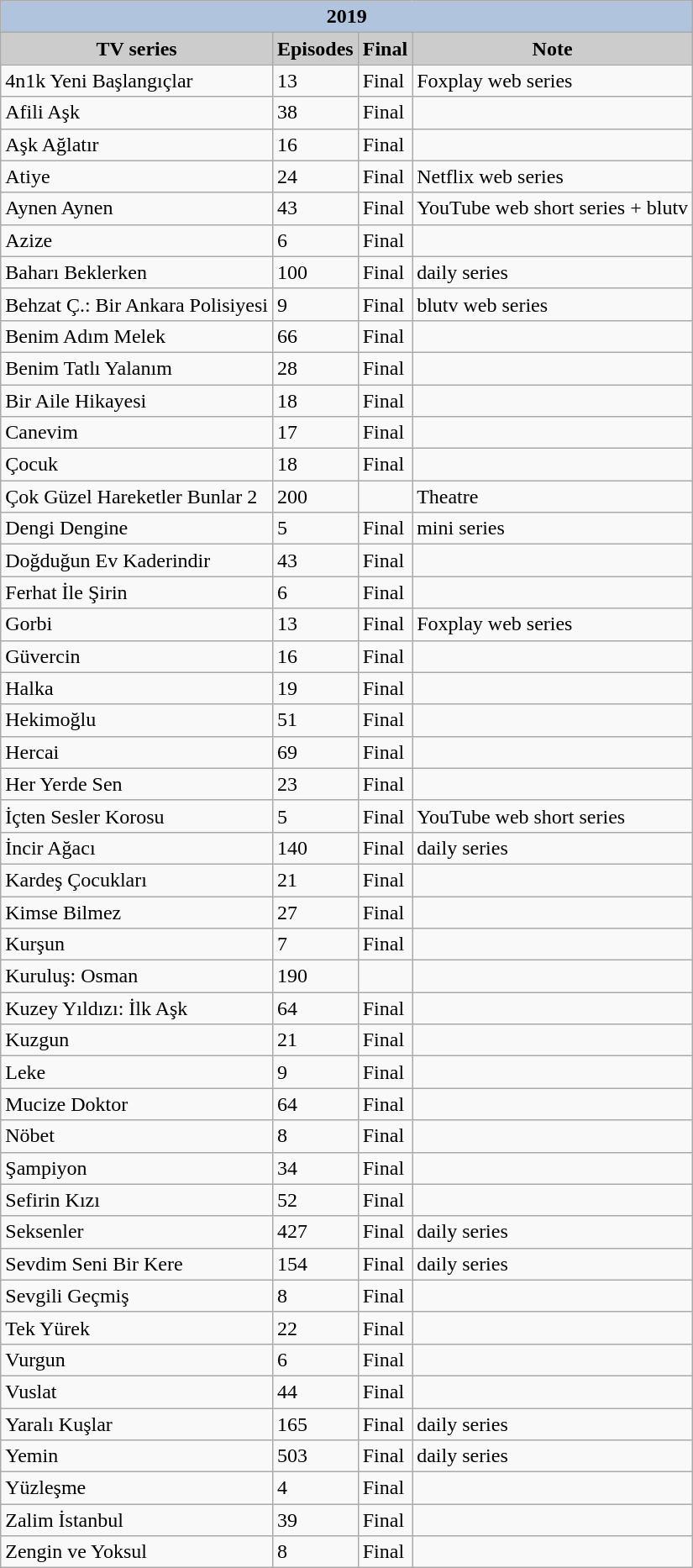<table class="wikitable sortable">
<tr>
<th colspan="4" style="background-color:LightSteelBlue">2019</th>
</tr>
<tr>
<th style="background-color:#CCCCCC">TV series</th>
<th style="background-color:#CCCCCC">Episodes</th>
<th style="background-color:#CCCCCC">Final</th>
<th style="background-color:#CCCCCC">Note</th>
</tr>
<tr>
<td>4n1k Yeni Başlangıçlar</td>
<td>13</td>
<td>Final</td>
<td>Foxplay web series</td>
</tr>
<tr>
<td>Afili Aşk</td>
<td>38</td>
<td>Final</td>
<td></td>
</tr>
<tr>
<td>Aşk Ağlatır</td>
<td>16</td>
<td>Final</td>
<td></td>
</tr>
<tr>
<td>Atiye</td>
<td>24</td>
<td>Final</td>
<td>Netflix web series</td>
</tr>
<tr>
<td>Aynen Aynen</td>
<td>43</td>
<td>Final</td>
<td>YouTube web short series + blutv</td>
</tr>
<tr>
<td>Azize</td>
<td>6</td>
<td>Final</td>
<td></td>
</tr>
<tr>
<td>Baharı Beklerken</td>
<td>100</td>
<td>Final</td>
<td>daily series</td>
</tr>
<tr>
<td>Behzat Ç.: Bir Ankara Polisiyesi</td>
<td>9</td>
<td>Final</td>
<td>blutv web series</td>
</tr>
<tr>
<td>Benim Adım Melek</td>
<td>66</td>
<td>Final</td>
<td></td>
</tr>
<tr>
<td>Benim Tatlı Yalanım</td>
<td>28</td>
<td>Final</td>
<td></td>
</tr>
<tr>
<td>Bir Aile Hikayesi</td>
<td>18</td>
<td>Final</td>
<td></td>
</tr>
<tr>
<td>Canevim</td>
<td>17</td>
<td>Final</td>
<td></td>
</tr>
<tr>
<td>Çocuk</td>
<td>18</td>
<td>Final</td>
<td></td>
</tr>
<tr>
<td>Çok Güzel Hareketler Bunlar 2</td>
<td>200</td>
<td></td>
<td>Theatre</td>
</tr>
<tr>
<td>Dengi Dengine</td>
<td>5</td>
<td>Final</td>
<td>mini series</td>
</tr>
<tr>
<td>Doğduğun Ev Kaderindir</td>
<td>43</td>
<td>Final</td>
<td></td>
</tr>
<tr>
<td>Ferhat İle Şirin</td>
<td>6</td>
<td>Final</td>
<td></td>
</tr>
<tr>
<td>Gorbi</td>
<td>13</td>
<td>Final</td>
<td>Foxplay web series</td>
</tr>
<tr>
<td>Güvercin</td>
<td>16</td>
<td>Final</td>
<td></td>
</tr>
<tr>
<td>Halka</td>
<td>19</td>
<td>Final</td>
<td></td>
</tr>
<tr>
<td>Hekimoğlu</td>
<td>51</td>
<td>Final</td>
<td></td>
</tr>
<tr>
<td>Hercai</td>
<td>69</td>
<td>Final</td>
<td></td>
</tr>
<tr>
<td>Her Yerde Sen</td>
<td>23</td>
<td>Final</td>
<td></td>
</tr>
<tr>
<td>İçten Sesler Korosu</td>
<td>5</td>
<td>Final</td>
<td>YouTube web short series</td>
</tr>
<tr>
<td>İncir Ağacı</td>
<td>140</td>
<td>Final</td>
<td>daily series</td>
</tr>
<tr>
<td>Kardeş Çocukları</td>
<td>21</td>
<td>Final</td>
<td></td>
</tr>
<tr>
<td>Kimse Bilmez</td>
<td>27</td>
<td>Final</td>
<td></td>
</tr>
<tr>
<td>Kurşun</td>
<td>7</td>
<td>Final</td>
<td></td>
</tr>
<tr>
<td>Kuruluş: Osman</td>
<td>190</td>
<td></td>
<td></td>
</tr>
<tr>
<td>Kuzey Yıldızı: İlk Aşk</td>
<td>64</td>
<td>Final</td>
<td></td>
</tr>
<tr>
<td>Kuzgun</td>
<td>21</td>
<td>Final</td>
<td></td>
</tr>
<tr>
<td>Leke</td>
<td>9</td>
<td>Final</td>
<td></td>
</tr>
<tr>
<td>Mucize Doktor</td>
<td>64</td>
<td>Final</td>
<td></td>
</tr>
<tr>
<td>Nöbet</td>
<td>8</td>
<td>Final</td>
<td></td>
</tr>
<tr>
<td>Şampiyon</td>
<td>34</td>
<td>Final</td>
<td></td>
</tr>
<tr>
<td>Sefirin Kızı</td>
<td>52</td>
<td>Final</td>
<td></td>
</tr>
<tr>
<td>Seksenler</td>
<td>427</td>
<td>Final</td>
<td>daily series</td>
</tr>
<tr>
<td>Sevdim Seni Bir Kere</td>
<td>154</td>
<td>Final</td>
<td>daily series</td>
</tr>
<tr>
<td>Sevgili Geçmiş</td>
<td>8</td>
<td>Final</td>
<td></td>
</tr>
<tr>
<td>Tek Yürek</td>
<td>22</td>
<td>Final</td>
<td></td>
</tr>
<tr>
<td>Vurgun</td>
<td>6</td>
<td>Final</td>
<td></td>
</tr>
<tr>
<td>Vuslat</td>
<td>44</td>
<td>Final</td>
<td></td>
</tr>
<tr>
<td>Yaralı Kuşlar</td>
<td>165</td>
<td>Final</td>
<td>daily series</td>
</tr>
<tr>
<td>Yemin</td>
<td>503</td>
<td>Final</td>
<td>daily series</td>
</tr>
<tr>
<td>Yüzleşme</td>
<td>4</td>
<td>Final</td>
<td></td>
</tr>
<tr>
<td>Zalim İstanbul</td>
<td>39</td>
<td>Final</td>
<td></td>
</tr>
<tr>
<td>Zengin ve Yoksul</td>
<td>8</td>
<td>Final</td>
<td></td>
</tr>
</table>
